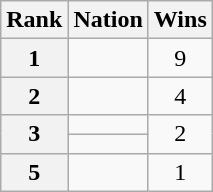<table class="wikitable">
<tr>
<th>Rank</th>
<th>Nation</th>
<th>Wins</th>
</tr>
<tr>
<th>1</th>
<td></td>
<td style="text-align:center;">9</td>
</tr>
<tr>
<th>2</th>
<td></td>
<td style="text-align:center;">4</td>
</tr>
<tr>
<th rowspan="2">3</th>
<td></td>
<td rowspan="2" style="text-align:center;">2</td>
</tr>
<tr>
<td></td>
</tr>
<tr>
<th>5</th>
<td></td>
<td style="text-align:center;">1</td>
</tr>
</table>
